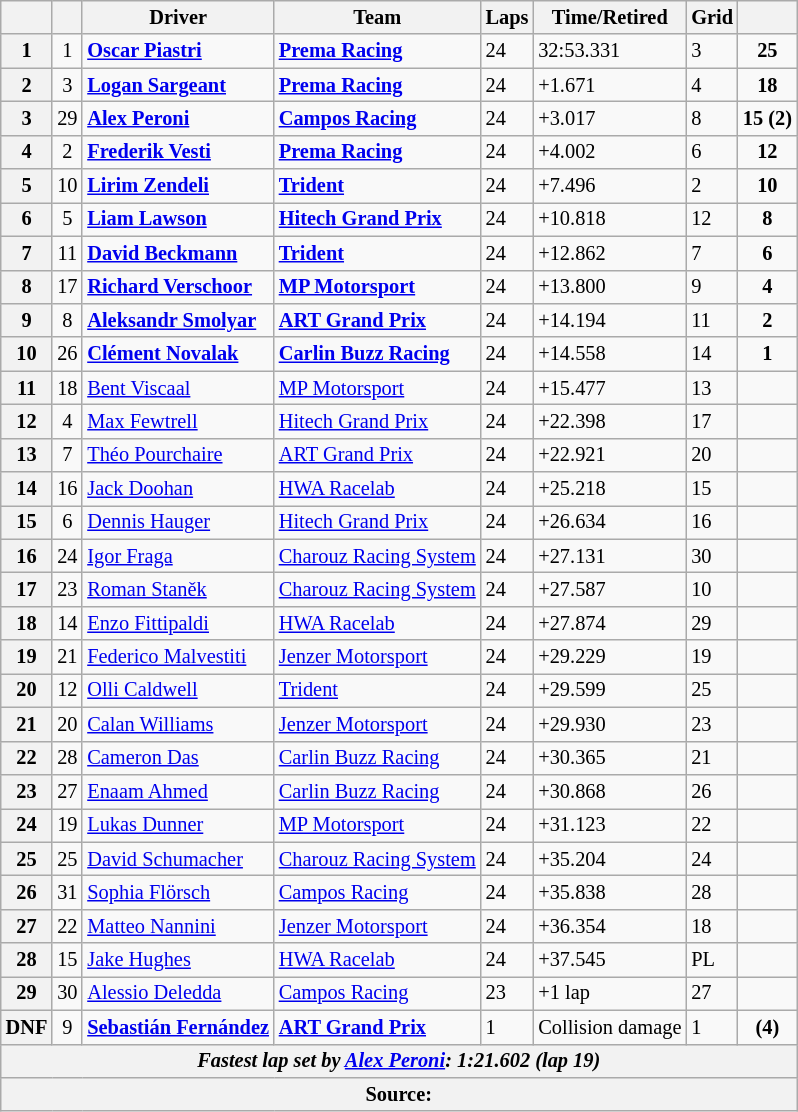<table class="wikitable" style="font-size:85%">
<tr>
<th></th>
<th></th>
<th>Driver</th>
<th>Team</th>
<th>Laps</th>
<th>Time/Retired</th>
<th>Grid</th>
<th></th>
</tr>
<tr>
<th>1</th>
<td align="center">1</td>
<td> <strong><a href='#'>Oscar Piastri</a></strong></td>
<td><strong><a href='#'>Prema Racing</a></strong></td>
<td>24</td>
<td>32:53.331</td>
<td>3</td>
<td align="center"><strong>25</strong></td>
</tr>
<tr>
<th>2</th>
<td align="center">3</td>
<td> <strong><a href='#'>Logan Sargeant</a></strong></td>
<td><strong><a href='#'>Prema Racing</a></strong></td>
<td>24</td>
<td>+1.671</td>
<td>4</td>
<td align="center"><strong>18</strong></td>
</tr>
<tr>
<th>3</th>
<td align="center">29</td>
<td> <strong><a href='#'>Alex Peroni</a></strong></td>
<td><strong><a href='#'>Campos Racing</a></strong></td>
<td>24</td>
<td>+3.017</td>
<td>8</td>
<td align="center"><strong>15 (2)</strong></td>
</tr>
<tr>
<th>4</th>
<td align="center">2</td>
<td> <strong><a href='#'>Frederik Vesti</a></strong></td>
<td><strong><a href='#'>Prema Racing</a></strong></td>
<td>24</td>
<td>+4.002</td>
<td>6</td>
<td align="center"><strong>12</strong></td>
</tr>
<tr>
<th>5</th>
<td align="center">10</td>
<td> <strong><a href='#'>Lirim Zendeli</a></strong></td>
<td><strong><a href='#'>Trident</a></strong></td>
<td>24</td>
<td>+7.496</td>
<td>2</td>
<td align="center"><strong>10</strong></td>
</tr>
<tr>
<th>6</th>
<td align="center">5</td>
<td> <strong><a href='#'>Liam Lawson</a></strong></td>
<td><strong><a href='#'>Hitech Grand Prix</a></strong></td>
<td>24</td>
<td>+10.818</td>
<td>12</td>
<td align="center"><strong>8</strong></td>
</tr>
<tr>
<th>7</th>
<td align="center">11</td>
<td> <strong><a href='#'>David Beckmann</a></strong></td>
<td><strong><a href='#'>Trident</a></strong></td>
<td>24</td>
<td>+12.862</td>
<td>7</td>
<td align="center"><strong>6</strong></td>
</tr>
<tr>
<th>8</th>
<td align="center">17</td>
<td> <strong><a href='#'>Richard Verschoor</a></strong></td>
<td><strong><a href='#'>MP Motorsport</a></strong></td>
<td>24</td>
<td>+13.800</td>
<td>9</td>
<td align="center"><strong>4</strong></td>
</tr>
<tr>
<th>9</th>
<td align="center">8</td>
<td> <strong><a href='#'>Aleksandr Smolyar</a></strong></td>
<td><strong><a href='#'>ART Grand Prix</a></strong></td>
<td>24</td>
<td>+14.194</td>
<td>11</td>
<td align="center"><strong>2</strong></td>
</tr>
<tr>
<th>10</th>
<td align="center">26</td>
<td> <strong><a href='#'>Clément Novalak</a></strong></td>
<td><strong><a href='#'>Carlin Buzz Racing</a></strong></td>
<td>24</td>
<td>+14.558</td>
<td>14</td>
<td align="center"><strong>1</strong></td>
</tr>
<tr>
<th>11</th>
<td align="center">18</td>
<td> <a href='#'>Bent Viscaal</a></td>
<td><a href='#'>MP Motorsport</a></td>
<td>24</td>
<td>+15.477</td>
<td>13</td>
<td align="center"></td>
</tr>
<tr>
<th>12</th>
<td align="center">4</td>
<td> <a href='#'>Max Fewtrell</a></td>
<td><a href='#'>Hitech Grand Prix</a></td>
<td>24</td>
<td>+22.398</td>
<td>17</td>
<td align="center"></td>
</tr>
<tr>
<th>13</th>
<td align="center">7</td>
<td> <a href='#'>Théo Pourchaire</a></td>
<td><a href='#'>ART Grand Prix</a></td>
<td>24</td>
<td>+22.921</td>
<td>20</td>
<td align="center"></td>
</tr>
<tr>
<th>14</th>
<td align="center">16</td>
<td> <a href='#'>Jack Doohan</a></td>
<td><a href='#'>HWA Racelab</a></td>
<td>24</td>
<td>+25.218</td>
<td>15</td>
<td align="center"></td>
</tr>
<tr>
<th>15</th>
<td align="center">6</td>
<td> <a href='#'>Dennis Hauger</a></td>
<td><a href='#'>Hitech Grand Prix</a></td>
<td>24</td>
<td>+26.634</td>
<td>16</td>
<td align="center"></td>
</tr>
<tr>
<th>16</th>
<td align="center">24</td>
<td> <a href='#'>Igor Fraga</a></td>
<td><a href='#'>Charouz Racing System</a></td>
<td>24</td>
<td>+27.131</td>
<td>30</td>
<td align="center"></td>
</tr>
<tr>
<th>17</th>
<td align="center">23</td>
<td> <a href='#'>Roman Staněk</a></td>
<td><a href='#'>Charouz Racing System</a></td>
<td>24</td>
<td>+27.587</td>
<td>10</td>
<td align="center"></td>
</tr>
<tr>
<th>18</th>
<td align="center">14</td>
<td> <a href='#'>Enzo Fittipaldi</a></td>
<td><a href='#'>HWA Racelab</a></td>
<td>24</td>
<td>+27.874</td>
<td>29</td>
<td align="center"></td>
</tr>
<tr>
<th>19</th>
<td align="center">21</td>
<td> <a href='#'>Federico Malvestiti</a></td>
<td><a href='#'>Jenzer Motorsport</a></td>
<td>24</td>
<td>+29.229</td>
<td>19</td>
<td align="center"></td>
</tr>
<tr>
<th>20</th>
<td align="center">12</td>
<td> <a href='#'>Olli Caldwell</a></td>
<td><a href='#'>Trident</a></td>
<td>24</td>
<td>+29.599</td>
<td>25</td>
<td align="center"></td>
</tr>
<tr>
<th>21</th>
<td align="center">20</td>
<td> <a href='#'>Calan Williams</a></td>
<td><a href='#'>Jenzer Motorsport</a></td>
<td>24</td>
<td>+29.930</td>
<td>23</td>
<td align="center"></td>
</tr>
<tr>
<th>22</th>
<td align="center">28</td>
<td> <a href='#'>Cameron Das</a></td>
<td><a href='#'>Carlin Buzz Racing</a></td>
<td>24</td>
<td>+30.365</td>
<td>21</td>
<td align="center"></td>
</tr>
<tr>
<th>23</th>
<td align="center">27</td>
<td> <a href='#'>Enaam Ahmed</a></td>
<td><a href='#'>Carlin Buzz Racing</a></td>
<td>24</td>
<td>+30.868</td>
<td>26</td>
<td align="center"></td>
</tr>
<tr>
<th>24</th>
<td align="center">19</td>
<td> <a href='#'>Lukas Dunner</a></td>
<td><a href='#'>MP Motorsport</a></td>
<td>24</td>
<td>+31.123</td>
<td>22</td>
<td align="center"></td>
</tr>
<tr>
<th>25</th>
<td align="center">25</td>
<td> <a href='#'>David Schumacher</a></td>
<td><a href='#'>Charouz Racing System</a></td>
<td>24</td>
<td>+35.204</td>
<td>24</td>
<td align="center"></td>
</tr>
<tr>
<th>26</th>
<td align="center">31</td>
<td> <a href='#'>Sophia Flörsch</a></td>
<td><a href='#'>Campos Racing</a></td>
<td>24</td>
<td>+35.838</td>
<td>28</td>
<td align="center"></td>
</tr>
<tr>
<th>27</th>
<td align="center">22</td>
<td> <a href='#'>Matteo Nannini</a></td>
<td><a href='#'>Jenzer Motorsport</a></td>
<td>24</td>
<td>+36.354</td>
<td>18</td>
<td align="center"></td>
</tr>
<tr>
<th>28</th>
<td align="center">15</td>
<td> <a href='#'>Jake Hughes</a></td>
<td><a href='#'>HWA Racelab</a></td>
<td>24</td>
<td>+37.545</td>
<td>PL</td>
<td align="center"></td>
</tr>
<tr>
<th>29</th>
<td align="center">30</td>
<td> <a href='#'>Alessio Deledda</a></td>
<td><a href='#'>Campos Racing</a></td>
<td>23</td>
<td>+1 lap</td>
<td>27</td>
<td align="center"></td>
</tr>
<tr>
<th>DNF</th>
<td align="center">9</td>
<td> <strong><a href='#'>Sebastián Fernández</a></strong></td>
<td><strong><a href='#'>ART Grand Prix</a></strong></td>
<td>1</td>
<td>Collision damage</td>
<td>1</td>
<td align="center"><strong>(4)</strong></td>
</tr>
<tr>
<th align=center colspan=8><em>Fastest lap set by  <a href='#'>Alex Peroni</a>: 1:21.602 (lap 19)</em></th>
</tr>
<tr>
<th colspan=8>Source:</th>
</tr>
</table>
